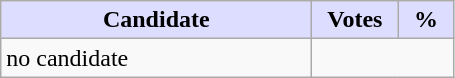<table class="wikitable">
<tr>
<th style="background:#ddf; width:200px;">Candidate</th>
<th style="background:#ddf; width:50px;">Votes</th>
<th style="background:#ddf; width:30px;">%</th>
</tr>
<tr>
<td>no candidate</td>
<td colspan="2"></td>
</tr>
</table>
